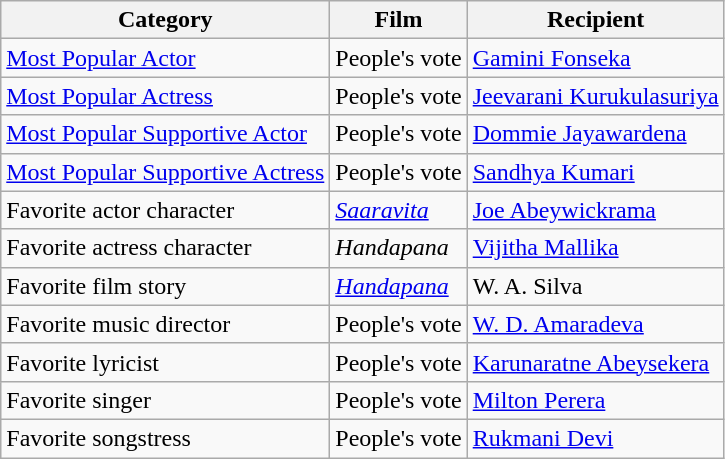<table class="wikitable plainrowheaders sortable">
<tr>
<th scope="col">Category</th>
<th scope="col">Film</th>
<th scope="col">Recipient</th>
</tr>
<tr>
<td><a href='#'>Most Popular Actor</a></td>
<td>People's vote</td>
<td><a href='#'>Gamini Fonseka</a></td>
</tr>
<tr>
<td><a href='#'>Most Popular Actress</a></td>
<td>People's vote</td>
<td><a href='#'>Jeevarani Kurukulasuriya</a></td>
</tr>
<tr>
<td><a href='#'>Most Popular Supportive Actor</a></td>
<td>People's vote</td>
<td><a href='#'>Dommie Jayawardena</a></td>
</tr>
<tr>
<td><a href='#'>Most Popular Supportive Actress</a></td>
<td>People's vote</td>
<td><a href='#'>Sandhya Kumari</a></td>
</tr>
<tr>
<td>Favorite actor character</td>
<td><em><a href='#'>Saaravita</a></em></td>
<td><a href='#'>Joe Abeywickrama</a></td>
</tr>
<tr>
<td>Favorite actress character</td>
<td><em>Handapana</em></td>
<td><a href='#'>Vijitha Mallika</a></td>
</tr>
<tr>
<td>Favorite film story</td>
<td><em><a href='#'>Handapana</a></em></td>
<td>W. A. Silva</td>
</tr>
<tr>
<td>Favorite music director</td>
<td>People's vote</td>
<td><a href='#'>W. D. Amaradeva</a></td>
</tr>
<tr>
<td>Favorite lyricist</td>
<td>People's vote</td>
<td><a href='#'>Karunaratne Abeysekera</a></td>
</tr>
<tr>
<td>Favorite singer</td>
<td>People's vote</td>
<td><a href='#'>Milton Perera</a></td>
</tr>
<tr>
<td>Favorite songstress</td>
<td>People's vote</td>
<td><a href='#'>Rukmani Devi</a></td>
</tr>
</table>
